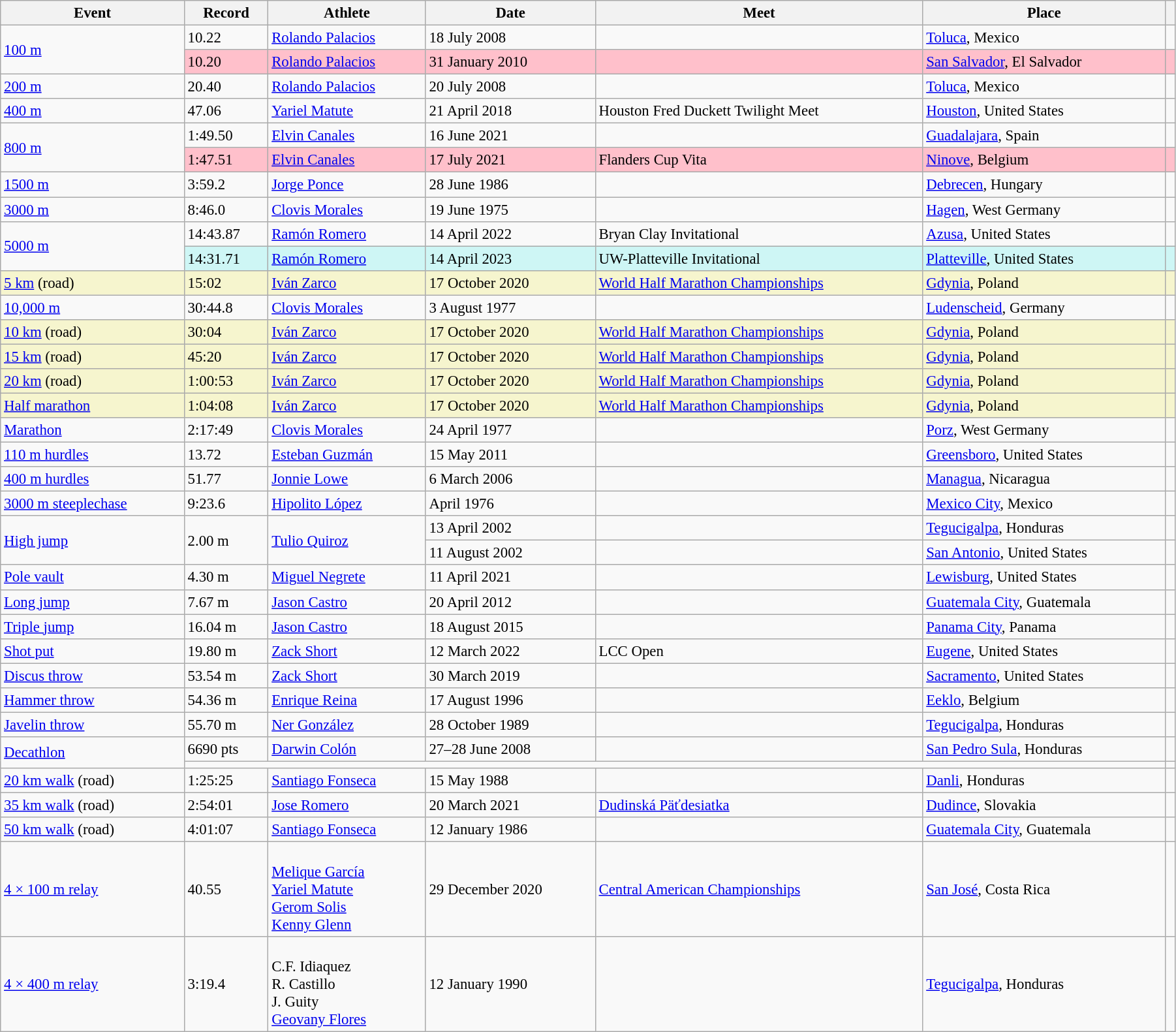<table class="wikitable" style="font-size:95%; width: 95%;">
<tr>
<th>Event</th>
<th>Record</th>
<th>Athlete</th>
<th>Date</th>
<th>Meet</th>
<th>Place</th>
<th></th>
</tr>
<tr>
<td rowspan=2><a href='#'>100 m</a></td>
<td>10.22 </td>
<td><a href='#'>Rolando Palacios</a></td>
<td>18 July 2008</td>
<td></td>
<td><a href='#'>Toluca</a>, Mexico</td>
<td></td>
</tr>
<tr style="background:pink">
<td>10.20 </td>
<td><a href='#'>Rolando Palacios</a></td>
<td>31 January 2010</td>
<td></td>
<td><a href='#'>San Salvador</a>, El Salvador</td>
<td></td>
</tr>
<tr>
<td><a href='#'>200 m</a></td>
<td>20.40 </td>
<td><a href='#'>Rolando Palacios</a></td>
<td>20 July 2008</td>
<td></td>
<td><a href='#'>Toluca</a>, Mexico</td>
<td></td>
</tr>
<tr>
<td><a href='#'>400 m</a></td>
<td>47.06</td>
<td><a href='#'>Yariel Matute</a></td>
<td>21 April 2018</td>
<td>Houston Fred Duckett Twilight Meet</td>
<td><a href='#'>Houston</a>, United States</td>
<td></td>
</tr>
<tr>
<td rowspan=2><a href='#'>800 m</a></td>
<td>1:49.50</td>
<td><a href='#'>Elvin Canales</a></td>
<td>16 June 2021</td>
<td></td>
<td><a href='#'>Guadalajara</a>, Spain</td>
<td></td>
</tr>
<tr style="background:pink">
<td>1:47.51</td>
<td><a href='#'>Elvin Canales</a></td>
<td>17 July 2021</td>
<td>Flanders Cup Vita</td>
<td><a href='#'>Ninove</a>, Belgium</td>
<td></td>
</tr>
<tr>
<td><a href='#'>1500 m</a></td>
<td>3:59.2 </td>
<td><a href='#'>Jorge Ponce</a></td>
<td>28 June 1986</td>
<td></td>
<td><a href='#'>Debrecen</a>, Hungary</td>
<td></td>
</tr>
<tr>
<td><a href='#'>3000 m</a></td>
<td>8:46.0 </td>
<td><a href='#'>Clovis Morales</a></td>
<td>19 June 1975</td>
<td></td>
<td><a href='#'>Hagen</a>, West Germany</td>
<td></td>
</tr>
<tr>
<td rowspan=2><a href='#'>5000 m</a></td>
<td>14:43.87</td>
<td><a href='#'>Ramón Romero</a></td>
<td>14 April 2022</td>
<td>Bryan Clay Invitational</td>
<td><a href='#'>Azusa</a>, United States</td>
<td></td>
</tr>
<tr style="background:#cef6f5;">
<td>14:31.71</td>
<td><a href='#'>Ramón Romero</a></td>
<td>14 April 2023</td>
<td>UW-Platteville Invitational</td>
<td><a href='#'>Platteville</a>, United States</td>
<td></td>
</tr>
<tr style="background:#f6F5CE;">
<td><a href='#'>5 km</a> (road)</td>
<td>15:02</td>
<td><a href='#'>Iván Zarco</a></td>
<td>17 October 2020</td>
<td><a href='#'>World Half Marathon Championships</a></td>
<td><a href='#'>Gdynia</a>, Poland</td>
<td></td>
</tr>
<tr>
<td><a href='#'>10,000 m</a></td>
<td>30:44.8 </td>
<td><a href='#'>Clovis Morales</a></td>
<td>3 August 1977</td>
<td></td>
<td><a href='#'>Ludenscheid</a>, Germany</td>
<td></td>
</tr>
<tr style="background:#f6F5CE;">
<td><a href='#'>10 km</a> (road)</td>
<td>30:04</td>
<td><a href='#'>Iván Zarco</a></td>
<td>17 October 2020</td>
<td><a href='#'>World Half Marathon Championships</a></td>
<td><a href='#'>Gdynia</a>, Poland</td>
<td></td>
</tr>
<tr style="background:#f6F5CE;">
<td><a href='#'>15 km</a> (road)</td>
<td>45:20</td>
<td><a href='#'>Iván Zarco</a></td>
<td>17 October 2020</td>
<td><a href='#'>World Half Marathon Championships</a></td>
<td><a href='#'>Gdynia</a>, Poland</td>
<td></td>
</tr>
<tr style="background:#f6F5CE;">
<td><a href='#'>20 km</a> (road)</td>
<td>1:00:53</td>
<td><a href='#'>Iván Zarco</a></td>
<td>17 October 2020</td>
<td><a href='#'>World Half Marathon Championships</a></td>
<td><a href='#'>Gdynia</a>, Poland</td>
<td></td>
</tr>
<tr style="background:#f6F5CE;">
<td><a href='#'>Half marathon</a></td>
<td>1:04:08</td>
<td><a href='#'>Iván Zarco</a></td>
<td>17 October 2020</td>
<td><a href='#'>World Half Marathon Championships</a></td>
<td><a href='#'>Gdynia</a>, Poland</td>
<td></td>
</tr>
<tr>
<td><a href='#'>Marathon</a></td>
<td>2:17:49</td>
<td><a href='#'>Clovis Morales</a></td>
<td>24 April 1977</td>
<td></td>
<td><a href='#'>Porz</a>, West Germany</td>
<td></td>
</tr>
<tr>
<td><a href='#'>110 m hurdles</a></td>
<td>13.72 </td>
<td><a href='#'>Esteban Guzmán</a></td>
<td>15 May 2011</td>
<td></td>
<td><a href='#'>Greensboro</a>, United States</td>
<td></td>
</tr>
<tr>
<td><a href='#'>400 m hurdles</a></td>
<td>51.77</td>
<td><a href='#'>Jonnie Lowe</a></td>
<td>6 March 2006</td>
<td></td>
<td><a href='#'>Managua</a>, Nicaragua</td>
<td></td>
</tr>
<tr>
<td><a href='#'>3000 m steeplechase</a></td>
<td>9:23.6 </td>
<td><a href='#'>Hipolito López</a></td>
<td>April 1976</td>
<td></td>
<td><a href='#'>Mexico City</a>, Mexico</td>
<td></td>
</tr>
<tr>
<td rowspan=2><a href='#'>High jump</a></td>
<td rowspan=2>2.00 m</td>
<td rowspan=2><a href='#'>Tulio Quiroz</a></td>
<td>13 April 2002</td>
<td></td>
<td><a href='#'>Tegucigalpa</a>, Honduras</td>
<td></td>
</tr>
<tr>
<td>11 August 2002</td>
<td></td>
<td><a href='#'>San Antonio</a>, United States</td>
<td></td>
</tr>
<tr>
<td><a href='#'>Pole vault</a></td>
<td>4.30 m</td>
<td><a href='#'>Miguel Negrete</a></td>
<td>11 April 2021</td>
<td></td>
<td><a href='#'>Lewisburg</a>, United States</td>
<td></td>
</tr>
<tr>
<td><a href='#'>Long jump</a></td>
<td>7.67 m</td>
<td><a href='#'>Jason Castro</a></td>
<td>20 April 2012</td>
<td></td>
<td><a href='#'>Guatemala City</a>, Guatemala</td>
<td></td>
</tr>
<tr>
<td><a href='#'>Triple jump</a></td>
<td>16.04 m</td>
<td><a href='#'>Jason Castro</a></td>
<td>18 August 2015</td>
<td></td>
<td><a href='#'>Panama City</a>, Panama</td>
<td></td>
</tr>
<tr>
<td><a href='#'>Shot put</a></td>
<td>19.80 m</td>
<td><a href='#'>Zack Short</a></td>
<td>12 March 2022</td>
<td>LCC Open</td>
<td><a href='#'>Eugene</a>, United States</td>
<td></td>
</tr>
<tr>
<td><a href='#'>Discus throw</a></td>
<td>53.54 m</td>
<td><a href='#'>Zack Short</a></td>
<td>30 March 2019</td>
<td></td>
<td><a href='#'>Sacramento</a>, United States</td>
<td></td>
</tr>
<tr>
<td><a href='#'>Hammer throw</a></td>
<td>54.36 m</td>
<td><a href='#'>Enrique Reina</a></td>
<td>17 August 1996</td>
<td></td>
<td><a href='#'>Eeklo</a>, Belgium</td>
<td></td>
</tr>
<tr>
<td><a href='#'>Javelin throw</a></td>
<td>55.70 m</td>
<td><a href='#'>Ner González</a></td>
<td>28 October 1989</td>
<td></td>
<td><a href='#'>Tegucigalpa</a>, Honduras</td>
<td></td>
</tr>
<tr>
<td rowspan=2><a href='#'>Decathlon</a></td>
<td>6690 pts</td>
<td><a href='#'>Darwin Colón</a></td>
<td>27–28 June 2008</td>
<td></td>
<td><a href='#'>San Pedro Sula</a>, Honduras</td>
<td></td>
</tr>
<tr>
<td colspan=5></td>
<td></td>
</tr>
<tr>
<td><a href='#'>20 km walk</a> (road)</td>
<td>1:25:25</td>
<td><a href='#'>Santiago Fonseca</a></td>
<td>15 May 1988</td>
<td></td>
<td><a href='#'>Danli</a>, Honduras</td>
<td></td>
</tr>
<tr>
<td><a href='#'>35 km walk</a> (road)</td>
<td>2:54:01</td>
<td><a href='#'>Jose Romero</a></td>
<td>20 March 2021</td>
<td><a href='#'>Dudinská Päťdesiatka</a></td>
<td><a href='#'>Dudince</a>, Slovakia</td>
<td></td>
</tr>
<tr>
<td><a href='#'>50 km walk</a> (road)</td>
<td>4:01:07</td>
<td><a href='#'>Santiago Fonseca</a></td>
<td>12 January 1986</td>
<td></td>
<td><a href='#'>Guatemala City</a>, Guatemala</td>
<td></td>
</tr>
<tr>
<td><a href='#'>4 × 100 m relay</a></td>
<td>40.55</td>
<td><br><a href='#'>Melique García</a><br><a href='#'>Yariel Matute</a><br><a href='#'>Gerom Solis</a><br><a href='#'>Kenny Glenn</a></td>
<td>29 December 2020</td>
<td><a href='#'>Central American Championships</a></td>
<td><a href='#'>San José</a>, Costa Rica</td>
<td></td>
</tr>
<tr>
<td><a href='#'>4 × 400 m relay</a></td>
<td>3:19.4 </td>
<td><br>C.F. Idiaquez<br>R. Castillo<br>J. Guity<br><a href='#'>Geovany Flores</a></td>
<td>12 January 1990</td>
<td></td>
<td><a href='#'>Tegucigalpa</a>, Honduras</td>
<td></td>
</tr>
</table>
